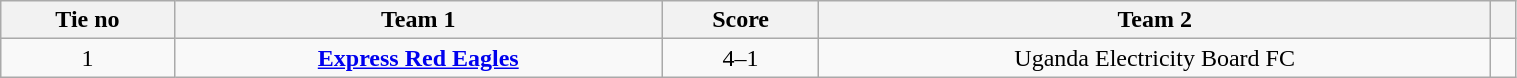<table class="wikitable" style="text-align:center; width:80%; font-size:100%">
<tr>
<th style= width="80px">Tie no</th>
<th style= width="300px">Team 1</th>
<th style= width="80px">Score</th>
<th style= width="300px">Team 2</th>
<th style= width="300px"></th>
</tr>
<tr>
<td>1</td>
<td><strong><a href='#'>Express Red Eagles</a></strong></td>
<td>4–1</td>
<td>Uganda Electricity Board FC</td>
<td></td>
</tr>
</table>
